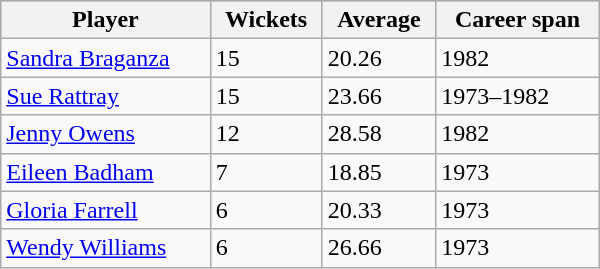<table class="wikitable"  style="width: 400px;">
<tr bgcolor=#bdb76b>
<th>Player</th>
<th>Wickets</th>
<th>Average</th>
<th>Career span</th>
</tr>
<tr>
<td><a href='#'>Sandra Braganza</a></td>
<td>15</td>
<td>20.26</td>
<td>1982</td>
</tr>
<tr>
<td><a href='#'>Sue Rattray</a></td>
<td>15</td>
<td>23.66</td>
<td>1973–1982</td>
</tr>
<tr>
<td><a href='#'>Jenny Owens</a></td>
<td>12</td>
<td>28.58</td>
<td>1982</td>
</tr>
<tr>
<td><a href='#'>Eileen Badham</a></td>
<td>7</td>
<td>18.85</td>
<td>1973</td>
</tr>
<tr>
<td><a href='#'>Gloria Farrell</a></td>
<td>6</td>
<td>20.33</td>
<td>1973</td>
</tr>
<tr>
<td><a href='#'>Wendy Williams</a></td>
<td>6</td>
<td>26.66</td>
<td>1973</td>
</tr>
</table>
